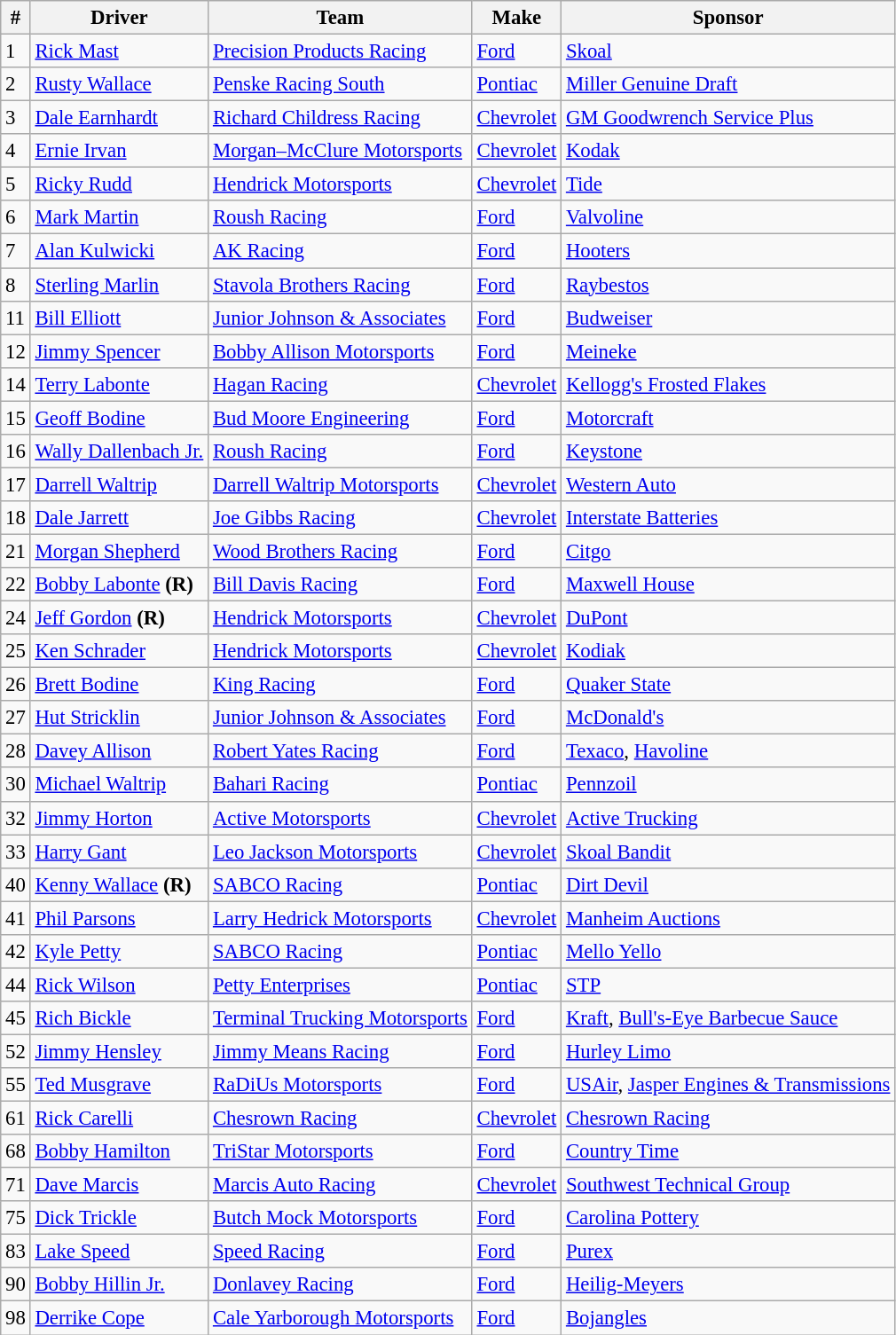<table class="wikitable" style="font-size:95%">
<tr>
<th>#</th>
<th>Driver</th>
<th>Team</th>
<th>Make</th>
<th>Sponsor</th>
</tr>
<tr>
<td>1</td>
<td><a href='#'>Rick Mast</a></td>
<td><a href='#'>Precision Products Racing</a></td>
<td><a href='#'>Ford</a></td>
<td><a href='#'>Skoal</a></td>
</tr>
<tr>
<td>2</td>
<td><a href='#'>Rusty Wallace</a></td>
<td><a href='#'>Penske Racing South</a></td>
<td><a href='#'>Pontiac</a></td>
<td><a href='#'>Miller Genuine Draft</a></td>
</tr>
<tr>
<td>3</td>
<td><a href='#'>Dale Earnhardt</a></td>
<td><a href='#'>Richard Childress Racing</a></td>
<td><a href='#'>Chevrolet</a></td>
<td><a href='#'>GM Goodwrench Service Plus</a></td>
</tr>
<tr>
<td>4</td>
<td><a href='#'>Ernie Irvan</a></td>
<td><a href='#'>Morgan–McClure Motorsports</a></td>
<td><a href='#'>Chevrolet</a></td>
<td><a href='#'>Kodak</a></td>
</tr>
<tr>
<td>5</td>
<td><a href='#'>Ricky Rudd</a></td>
<td><a href='#'>Hendrick Motorsports</a></td>
<td><a href='#'>Chevrolet</a></td>
<td><a href='#'>Tide</a></td>
</tr>
<tr>
<td>6</td>
<td><a href='#'>Mark Martin</a></td>
<td><a href='#'>Roush Racing</a></td>
<td><a href='#'>Ford</a></td>
<td><a href='#'>Valvoline</a></td>
</tr>
<tr>
<td>7</td>
<td><a href='#'>Alan Kulwicki</a></td>
<td><a href='#'>AK Racing</a></td>
<td><a href='#'>Ford</a></td>
<td><a href='#'>Hooters</a></td>
</tr>
<tr>
<td>8</td>
<td><a href='#'>Sterling Marlin</a></td>
<td><a href='#'>Stavola Brothers Racing</a></td>
<td><a href='#'>Ford</a></td>
<td><a href='#'>Raybestos</a></td>
</tr>
<tr>
<td>11</td>
<td><a href='#'>Bill Elliott</a></td>
<td><a href='#'>Junior Johnson & Associates</a></td>
<td><a href='#'>Ford</a></td>
<td><a href='#'>Budweiser</a></td>
</tr>
<tr>
<td>12</td>
<td><a href='#'>Jimmy Spencer</a></td>
<td><a href='#'>Bobby Allison Motorsports</a></td>
<td><a href='#'>Ford</a></td>
<td><a href='#'>Meineke</a></td>
</tr>
<tr>
<td>14</td>
<td><a href='#'>Terry Labonte</a></td>
<td><a href='#'>Hagan Racing</a></td>
<td><a href='#'>Chevrolet</a></td>
<td><a href='#'>Kellogg's Frosted Flakes</a></td>
</tr>
<tr>
<td>15</td>
<td><a href='#'>Geoff Bodine</a></td>
<td><a href='#'>Bud Moore Engineering</a></td>
<td><a href='#'>Ford</a></td>
<td><a href='#'>Motorcraft</a></td>
</tr>
<tr>
<td>16</td>
<td><a href='#'>Wally Dallenbach Jr.</a></td>
<td><a href='#'>Roush Racing</a></td>
<td><a href='#'>Ford</a></td>
<td><a href='#'>Keystone</a></td>
</tr>
<tr>
<td>17</td>
<td><a href='#'>Darrell Waltrip</a></td>
<td><a href='#'>Darrell Waltrip Motorsports</a></td>
<td><a href='#'>Chevrolet</a></td>
<td><a href='#'>Western Auto</a></td>
</tr>
<tr>
<td>18</td>
<td><a href='#'>Dale Jarrett</a></td>
<td><a href='#'>Joe Gibbs Racing</a></td>
<td><a href='#'>Chevrolet</a></td>
<td><a href='#'>Interstate Batteries</a></td>
</tr>
<tr>
<td>21</td>
<td><a href='#'>Morgan Shepherd</a></td>
<td><a href='#'>Wood Brothers Racing</a></td>
<td><a href='#'>Ford</a></td>
<td><a href='#'>Citgo</a></td>
</tr>
<tr>
<td>22</td>
<td><a href='#'>Bobby Labonte</a> <strong>(R)</strong></td>
<td><a href='#'>Bill Davis Racing</a></td>
<td><a href='#'>Ford</a></td>
<td><a href='#'>Maxwell House</a></td>
</tr>
<tr>
<td>24</td>
<td><a href='#'>Jeff Gordon</a> <strong>(R)</strong></td>
<td><a href='#'>Hendrick Motorsports</a></td>
<td><a href='#'>Chevrolet</a></td>
<td><a href='#'>DuPont</a></td>
</tr>
<tr>
<td>25</td>
<td><a href='#'>Ken Schrader</a></td>
<td><a href='#'>Hendrick Motorsports</a></td>
<td><a href='#'>Chevrolet</a></td>
<td><a href='#'>Kodiak</a></td>
</tr>
<tr>
<td>26</td>
<td><a href='#'>Brett Bodine</a></td>
<td><a href='#'>King Racing</a></td>
<td><a href='#'>Ford</a></td>
<td><a href='#'>Quaker State</a></td>
</tr>
<tr>
<td>27</td>
<td><a href='#'>Hut Stricklin</a></td>
<td><a href='#'>Junior Johnson & Associates</a></td>
<td><a href='#'>Ford</a></td>
<td><a href='#'>McDonald's</a></td>
</tr>
<tr>
<td>28</td>
<td><a href='#'>Davey Allison</a></td>
<td><a href='#'>Robert Yates Racing</a></td>
<td><a href='#'>Ford</a></td>
<td><a href='#'>Texaco</a>, <a href='#'>Havoline</a></td>
</tr>
<tr>
<td>30</td>
<td><a href='#'>Michael Waltrip</a></td>
<td><a href='#'>Bahari Racing</a></td>
<td><a href='#'>Pontiac</a></td>
<td><a href='#'>Pennzoil</a></td>
</tr>
<tr>
<td>32</td>
<td><a href='#'>Jimmy Horton</a></td>
<td><a href='#'>Active Motorsports</a></td>
<td><a href='#'>Chevrolet</a></td>
<td><a href='#'>Active Trucking</a></td>
</tr>
<tr>
<td>33</td>
<td><a href='#'>Harry Gant</a></td>
<td><a href='#'>Leo Jackson Motorsports</a></td>
<td><a href='#'>Chevrolet</a></td>
<td><a href='#'>Skoal Bandit</a></td>
</tr>
<tr>
<td>40</td>
<td><a href='#'>Kenny Wallace</a> <strong>(R)</strong></td>
<td><a href='#'>SABCO Racing</a></td>
<td><a href='#'>Pontiac</a></td>
<td><a href='#'>Dirt Devil</a></td>
</tr>
<tr>
<td>41</td>
<td><a href='#'>Phil Parsons</a></td>
<td><a href='#'>Larry Hedrick Motorsports</a></td>
<td><a href='#'>Chevrolet</a></td>
<td><a href='#'>Manheim Auctions</a></td>
</tr>
<tr>
<td>42</td>
<td><a href='#'>Kyle Petty</a></td>
<td><a href='#'>SABCO Racing</a></td>
<td><a href='#'>Pontiac</a></td>
<td><a href='#'>Mello Yello</a></td>
</tr>
<tr>
<td>44</td>
<td><a href='#'>Rick Wilson</a></td>
<td><a href='#'>Petty Enterprises</a></td>
<td><a href='#'>Pontiac</a></td>
<td><a href='#'>STP</a></td>
</tr>
<tr>
<td>45</td>
<td><a href='#'>Rich Bickle</a></td>
<td><a href='#'>Terminal Trucking Motorsports</a></td>
<td><a href='#'>Ford</a></td>
<td><a href='#'>Kraft</a>, <a href='#'>Bull's-Eye Barbecue Sauce</a></td>
</tr>
<tr>
<td>52</td>
<td><a href='#'>Jimmy Hensley</a></td>
<td><a href='#'>Jimmy Means Racing</a></td>
<td><a href='#'>Ford</a></td>
<td><a href='#'>Hurley Limo</a></td>
</tr>
<tr>
<td>55</td>
<td><a href='#'>Ted Musgrave</a></td>
<td><a href='#'>RaDiUs Motorsports</a></td>
<td><a href='#'>Ford</a></td>
<td><a href='#'>USAir</a>, <a href='#'>Jasper Engines & Transmissions</a></td>
</tr>
<tr>
<td>61</td>
<td><a href='#'>Rick Carelli</a></td>
<td><a href='#'>Chesrown Racing</a></td>
<td><a href='#'>Chevrolet</a></td>
<td><a href='#'>Chesrown Racing</a></td>
</tr>
<tr>
<td>68</td>
<td><a href='#'>Bobby Hamilton</a></td>
<td><a href='#'>TriStar Motorsports</a></td>
<td><a href='#'>Ford</a></td>
<td><a href='#'>Country Time</a></td>
</tr>
<tr>
<td>71</td>
<td><a href='#'>Dave Marcis</a></td>
<td><a href='#'>Marcis Auto Racing</a></td>
<td><a href='#'>Chevrolet</a></td>
<td><a href='#'>Southwest Technical Group</a></td>
</tr>
<tr>
<td>75</td>
<td><a href='#'>Dick Trickle</a></td>
<td><a href='#'>Butch Mock Motorsports</a></td>
<td><a href='#'>Ford</a></td>
<td><a href='#'>Carolina Pottery</a></td>
</tr>
<tr>
<td>83</td>
<td><a href='#'>Lake Speed</a></td>
<td><a href='#'>Speed Racing</a></td>
<td><a href='#'>Ford</a></td>
<td><a href='#'>Purex</a></td>
</tr>
<tr>
<td>90</td>
<td><a href='#'>Bobby Hillin Jr.</a></td>
<td><a href='#'>Donlavey Racing</a></td>
<td><a href='#'>Ford</a></td>
<td><a href='#'>Heilig-Meyers</a></td>
</tr>
<tr>
<td>98</td>
<td><a href='#'>Derrike Cope</a></td>
<td><a href='#'>Cale Yarborough Motorsports</a></td>
<td><a href='#'>Ford</a></td>
<td><a href='#'>Bojangles</a></td>
</tr>
</table>
